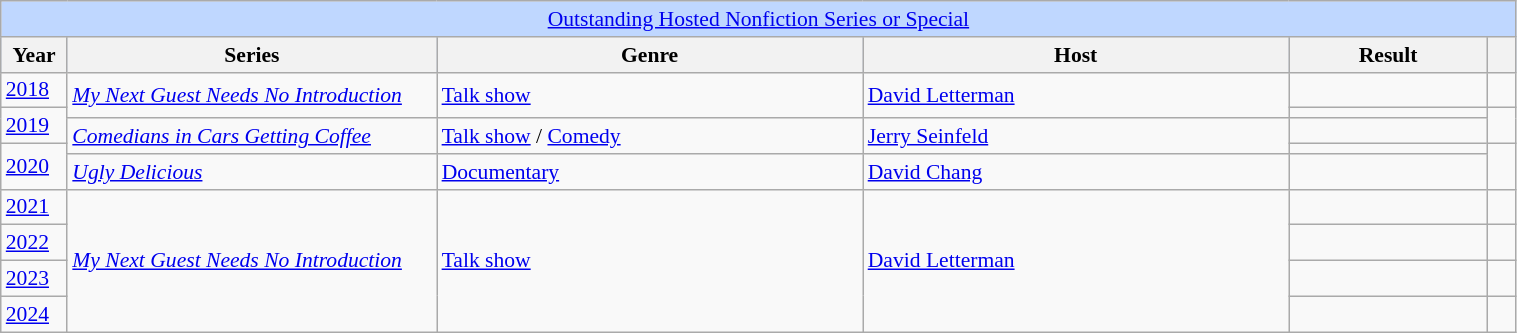<table class="wikitable plainrowheaders" style="font-size: 90%" width=80%>
<tr ---- bgcolor="#bfd7ff">
<td colspan=6 align=center><a href='#'>Outstanding Hosted Nonfiction Series or Special</a></td>
</tr>
<tr ---- bgcolor="#bfd7ff">
<th scope="col" style="width:1%;">Year</th>
<th scope="col" style="width:13%;">Series</th>
<th scope="col" style="width:15%;">Genre</th>
<th scope="col" style="width:15%;">Host</th>
<th scope="col" style="width:7%;">Result</th>
<th scope="col" style="width:1%;"></th>
</tr>
<tr>
<td><a href='#'>2018</a></td>
<td rowspan="2"><em><a href='#'>My Next Guest Needs No Introduction</a></em></td>
<td rowspan="2"><a href='#'>Talk show</a></td>
<td rowspan="2"><a href='#'>David Letterman</a></td>
<td></td>
<td></td>
</tr>
<tr>
<td rowspan="2"><a href='#'>2019</a></td>
<td></td>
<td rowspan="2"></td>
</tr>
<tr>
<td rowspan="2"><em><a href='#'>Comedians in Cars Getting Coffee</a></em></td>
<td rowspan="2"><a href='#'>Talk show</a> / <a href='#'>Comedy</a></td>
<td rowspan="2"><a href='#'>Jerry Seinfeld</a></td>
<td></td>
</tr>
<tr>
<td rowspan="2"><a href='#'>2020</a></td>
<td></td>
<td rowspan="2"></td>
</tr>
<tr>
<td><em><a href='#'>Ugly Delicious</a></em></td>
<td><a href='#'>Documentary</a></td>
<td><a href='#'>David Chang</a></td>
<td></td>
</tr>
<tr>
<td><a href='#'>2021</a></td>
<td rowspan="4"><em><a href='#'>My Next Guest Needs No Introduction</a></em></td>
<td rowspan="4"><a href='#'>Talk show</a></td>
<td rowspan="4"><a href='#'>David Letterman</a></td>
<td></td>
<td></td>
</tr>
<tr>
<td><a href='#'>2022</a></td>
<td></td>
<td></td>
</tr>
<tr>
<td><a href='#'>2023</a></td>
<td></td>
<td></td>
</tr>
<tr>
<td><a href='#'>2024</a></td>
<td></td>
<td></td>
</tr>
</table>
